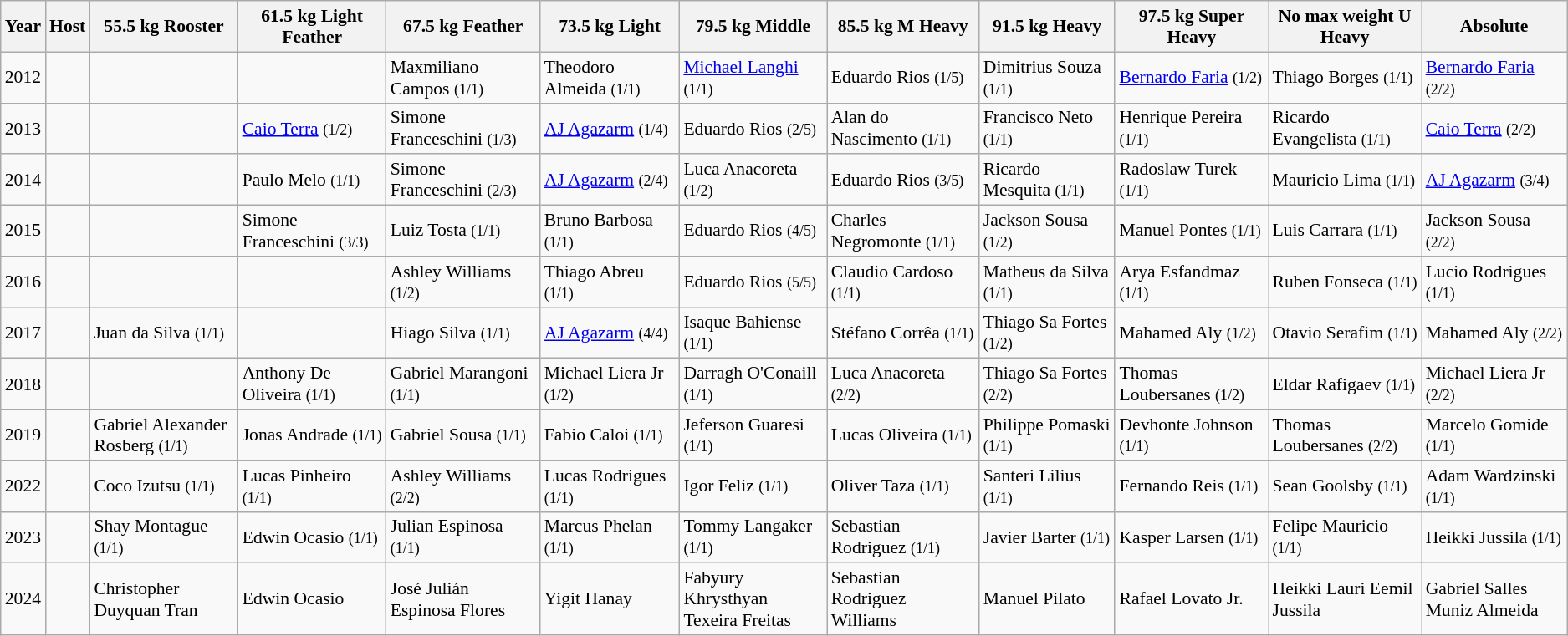<table class="wikitable sortable" style="font-size: 90%">
<tr>
<th>Year</th>
<th>Host</th>
<th width=300>55.5 kg Rooster</th>
<th width="275">61.5 kg Light Feather</th>
<th width="300">67.5 kg Feather</th>
<th width="300">73.5 kg Light</th>
<th width="300">79.5 kg Middle</th>
<th width="300">85.5 kg M Heavy</th>
<th width="300">91.5 kg Heavy</th>
<th width="300">97.5 kg Super Heavy</th>
<th width="300">No max weight U Heavy</th>
<th width="300">Absolute</th>
</tr>
<tr>
<td>2012</td>
<td></td>
<td></td>
<td></td>
<td> Maxmiliano Campos <small>(1/1)</small></td>
<td> Theodoro Almeida <small>(1/1)</small></td>
<td> <a href='#'>Michael Langhi</a> <small>(1/1)</small></td>
<td> Eduardo Rios <small>(1/5)</small></td>
<td> Dimitrius Souza <small>(1/1)</small></td>
<td> <a href='#'>Bernardo Faria</a> <small>(1/2)</small></td>
<td> Thiago Borges <small>(1/1)</small></td>
<td> <a href='#'>Bernardo Faria</a> <small>(2/2)</small></td>
</tr>
<tr>
<td>2013</td>
<td></td>
<td></td>
<td> <a href='#'>Caio Terra</a> <small>(1/2)</small></td>
<td> Simone Franceschini <small>(1/3)</small></td>
<td> <a href='#'>AJ Agazarm</a> <small>(1/4)</small></td>
<td> Eduardo Rios <small>(2/5)</small></td>
<td> Alan do Nascimento <small>(1/1)</small></td>
<td> Francisco Neto <small>(1/1)</small></td>
<td> Henrique Pereira <small>(1/1)</small></td>
<td> Ricardo Evangelista <small>(1/1)</small></td>
<td> <a href='#'>Caio Terra</a> <small>(2/2)</small></td>
</tr>
<tr>
<td>2014</td>
<td></td>
<td></td>
<td> Paulo Melo <small>(1/1)</small></td>
<td> Simone Franceschini <small>(2/3)</small></td>
<td> <a href='#'>AJ Agazarm</a> <small>(2/4)</small></td>
<td> Luca Anacoreta <small>(1/2)</small></td>
<td> Eduardo Rios <small>(3/5)</small></td>
<td> Ricardo Mesquita <small>(1/1)</small></td>
<td> Radoslaw Turek <small>(1/1)</small></td>
<td> Mauricio Lima <small>(1/1)</small></td>
<td> <a href='#'>AJ Agazarm</a> <small>(3/4)</small></td>
</tr>
<tr>
<td>2015</td>
<td></td>
<td></td>
<td> Simone Franceschini <small>(3/3)</small></td>
<td> Luiz Tosta <small>(1/1)</small></td>
<td> Bruno Barbosa <small>(1/1)</small></td>
<td> Eduardo Rios <small>(4/5)</small></td>
<td> Charles Negromonte <small>(1/1)</small></td>
<td> Jackson Sousa <small>(1/2)</small></td>
<td> Manuel Pontes <small>(1/1)</small></td>
<td> Luis Carrara <small>(1/1)</small></td>
<td> Jackson Sousa <small>(2/2)</small></td>
</tr>
<tr>
<td>2016</td>
<td></td>
<td></td>
<td></td>
<td> Ashley Williams <small>(1/2)</small></td>
<td> Thiago Abreu <small>(1/1)</small></td>
<td> Eduardo Rios <small>(5/5)</small></td>
<td> Claudio Cardoso <small>(1/1)</small></td>
<td> Matheus da Silva <small>(1/1)</small></td>
<td> Arya Esfandmaz <small>(1/1)</small></td>
<td> Ruben Fonseca <small>(1/1)</small></td>
<td> Lucio Rodrigues <small>(1/1)</small></td>
</tr>
<tr>
<td>2017</td>
<td></td>
<td> Juan da Silva <small>(1/1)</small></td>
<td></td>
<td> Hiago Silva <small>(1/1)</small></td>
<td> <a href='#'>AJ Agazarm</a> <small>(4/4)</small></td>
<td> Isaque Bahiense <small>(1/1)</small></td>
<td> Stéfano Corrêa <small>(1/1)</small></td>
<td> Thiago Sa Fortes <small>(1/2)</small></td>
<td> Mahamed Aly <small>(1/2)</small></td>
<td> Otavio Serafim <small>(1/1)</small></td>
<td> Mahamed Aly <small>(2/2)</small></td>
</tr>
<tr>
<td>2018</td>
<td></td>
<td></td>
<td> Anthony De Oliveira <small>(1/1)</small></td>
<td> Gabriel Marangoni <small>(1/1)</small></td>
<td> Michael Liera Jr <small>(1/2)</small></td>
<td> Darragh O'Conaill <small>(1/1)</small></td>
<td> Luca Anacoreta <small>(2/2)</small></td>
<td> Thiago Sa Fortes <small>(2/2)</small></td>
<td> Thomas Loubersanes <small>(1/2)</small></td>
<td> Eldar Rafigaev <small>(1/1)</small></td>
<td> Michael Liera Jr <small>(2/2)</small></td>
</tr>
<tr>
</tr>
<tr>
<td>2019 </td>
<td></td>
<td> Gabriel Alexander Rosberg <small>(1/1)</small></td>
<td> Jonas Andrade <small>(1/1)</small></td>
<td> Gabriel Sousa <small>(1/1)</small></td>
<td> Fabio Caloi <small>(1/1)</small></td>
<td> Jeferson Guaresi <small>(1/1)</small></td>
<td> Lucas Oliveira <small>(1/1)</small></td>
<td> Philippe Pomaski   <small>(1/1)</small></td>
<td> Devhonte Johnson <small>(1/1)</small></td>
<td> Thomas Loubersanes <small>(2/2)</small></td>
<td> Marcelo Gomide <small>(1/1)</small></td>
</tr>
<tr>
<td>2022</td>
<td></td>
<td> Coco Izutsu <small>(1/1)</small></td>
<td> Lucas Pinheiro <small>(1/1)</small></td>
<td> Ashley Williams <small>(2/2)</small></td>
<td> Lucas Rodrigues <small>(1/1)</small></td>
<td> Igor Feliz <small>(1/1)</small></td>
<td> Oliver Taza <small>(1/1)</small></td>
<td> Santeri Lilius <small>(1/1)</small></td>
<td> Fernando Reis <small>(1/1)</small></td>
<td> Sean Goolsby <small>(1/1)</small></td>
<td> Adam Wardzinski <small>(1/1)</small></td>
</tr>
<tr>
<td>2023 </td>
<td></td>
<td> Shay Montague <small>(1/1)</small></td>
<td> Edwin Ocasio <small>(1/1)</small></td>
<td> Julian Espinosa <small>(1/1)</small></td>
<td> Marcus Phelan <small>(1/1)</small></td>
<td> Tommy Langaker <small>(1/1)</small></td>
<td> Sebastian Rodriguez <small>(1/1)</small></td>
<td> Javier Barter <small>(1/1)</small></td>
<td> Kasper Larsen <small>(1/1)</small></td>
<td> Felipe Mauricio <small>(1/1)</small></td>
<td> Heikki Jussila <small>(1/1)</small></td>
</tr>
<tr>
<td>2024  </td>
<td></td>
<td> Christopher Duyquan Tran</td>
<td> Edwin Ocasio</td>
<td> José Julián Espinosa Flores</td>
<td> Yigit Hanay</td>
<td> Fabyury Khrysthyan Texeira Freitas</td>
<td> Sebastian Rodriguez Williams</td>
<td> Manuel Pilato</td>
<td> Rafael Lovato Jr.</td>
<td> Heikki Lauri Eemil Jussila</td>
<td> Gabriel Salles Muniz Almeida</td>
</tr>
</table>
